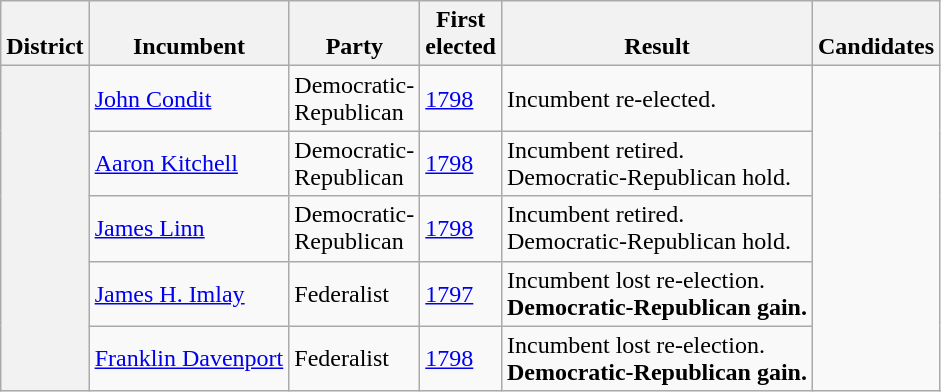<table class=wikitable>
<tr valign=bottom>
<th>District</th>
<th>Incumbent</th>
<th>Party</th>
<th>First<br>elected</th>
<th>Result</th>
<th>Candidates</th>
</tr>
<tr>
<th rowspan=5><br></th>
<td><a href='#'>John Condit</a><br></td>
<td>Democratic-<br>Republican</td>
<td><a href='#'>1798</a></td>
<td>Incumbent re-elected.</td>
<td rowspan=5 nowrap></td>
</tr>
<tr>
<td><a href='#'>Aaron Kitchell</a><br></td>
<td>Democratic-<br>Republican</td>
<td><a href='#'>1798</a></td>
<td>Incumbent retired.<br>Democratic-Republican hold.</td>
</tr>
<tr>
<td><a href='#'>James Linn</a><br></td>
<td>Democratic-<br>Republican</td>
<td><a href='#'>1798</a></td>
<td>Incumbent retired.<br>Democratic-Republican hold.</td>
</tr>
<tr>
<td><a href='#'>James H. Imlay</a><br></td>
<td>Federalist</td>
<td><a href='#'>1797</a></td>
<td>Incumbent lost re-election.<br><strong>Democratic-Republican gain.</strong></td>
</tr>
<tr>
<td><a href='#'>Franklin Davenport</a><br></td>
<td>Federalist</td>
<td><a href='#'>1798</a></td>
<td>Incumbent lost re-election.<br><strong>Democratic-Republican gain.</strong></td>
</tr>
</table>
